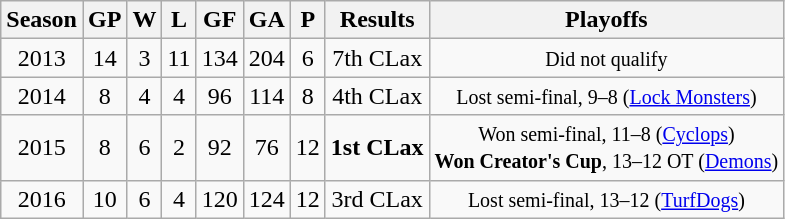<table class="wikitable">
<tr>
<th>Season</th>
<th>GP</th>
<th>W</th>
<th>L</th>
<th>GF</th>
<th>GA</th>
<th>P</th>
<th>Results</th>
<th>Playoffs</th>
</tr>
<tr style="text-align:center">
<td>2013</td>
<td>14</td>
<td>3</td>
<td>11</td>
<td>134</td>
<td>204</td>
<td>6</td>
<td>7th CLax</td>
<td><small>Did not qualify </small></td>
</tr>
<tr style="text-align:center">
<td>2014</td>
<td>8</td>
<td>4</td>
<td>4</td>
<td>96</td>
<td>114</td>
<td>8</td>
<td>4th CLax</td>
<td><small>Lost semi-final, 9–8 (<a href='#'>Lock Monsters</a>)</small></td>
</tr>
<tr style="text-align:center">
<td>2015</td>
<td>8</td>
<td>6</td>
<td>2</td>
<td>92</td>
<td>76</td>
<td>12</td>
<td><strong>1st CLax</strong></td>
<td><small>Won semi-final, 11–8 (<a href='#'>Cyclops</a>)<br><strong>Won Creator's Cup</strong>, 13–12 OT (<a href='#'>Demons</a>)</small></td>
</tr>
<tr style="text-align:center">
<td>2016</td>
<td>10</td>
<td>6</td>
<td>4</td>
<td>120</td>
<td>124</td>
<td>12</td>
<td>3rd CLax</td>
<td><small>Lost semi-final, 13–12 (<a href='#'>TurfDogs</a>)</small></td>
</tr>
</table>
